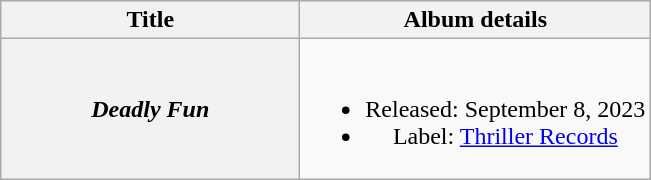<table class="wikitable plainrowheaders" style="text-align:center;">
<tr>
<th scope="col" rowspan="1" style="width:12em;">Title</th>
<th scope="col" rowspan="1">Album details</th>
</tr>
<tr>
<th scope="row"><em>Deadly Fun</em></th>
<td><br><ul><li>Released: September 8, 2023</li><li>Label: <a href='#'>Thriller Records</a></li></ul></td>
</tr>
</table>
